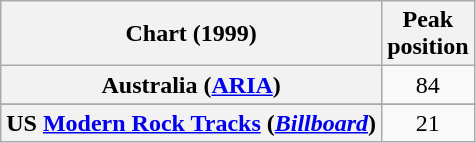<table class="wikitable sortable plainrowheaders" style="text-align:center">
<tr>
<th scope="col">Chart (1999)</th>
<th scope="col">Peak<br>position</th>
</tr>
<tr>
<th scope="row">Australia (<a href='#'>ARIA</a>)</th>
<td>84</td>
</tr>
<tr>
</tr>
<tr>
<th scope="row">US <a href='#'>Modern Rock Tracks</a> (<em><a href='#'>Billboard</a></em>)</th>
<td>21</td>
</tr>
</table>
